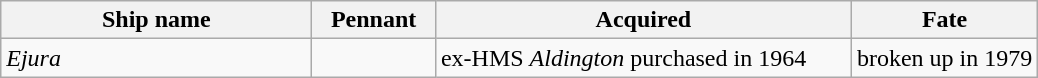<table class="wikitable sortable">
<tr>
<th width=200px>Ship name</th>
<th width=75px>Pennant</th>
<th width=270px>Acquired</th>
<th>Fate</th>
</tr>
<tr>
<td><em>Ejura</em></td>
<td align=center></td>
<td>ex-HMS <em>Aldington</em> purchased in 1964</td>
<td>broken up in 1979</td>
</tr>
</table>
